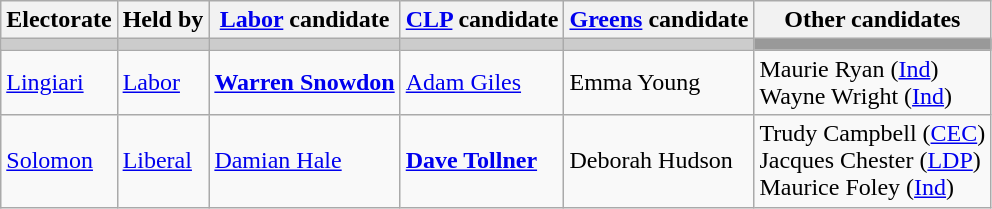<table class="wikitable">
<tr>
<th>Electorate</th>
<th>Held by</th>
<th><a href='#'>Labor</a> candidate</th>
<th><a href='#'>CLP</a> candidate</th>
<th><a href='#'>Greens</a> candidate</th>
<th>Other candidates</th>
</tr>
<tr style="background:#ccc;">
<td></td>
<td></td>
<td></td>
<td></td>
<td></td>
<td style="background:#999;"></td>
</tr>
<tr>
<td><a href='#'>Lingiari</a></td>
<td><a href='#'>Labor</a></td>
<td><strong><a href='#'>Warren Snowdon</a></strong></td>
<td><a href='#'>Adam Giles</a></td>
<td>Emma Young</td>
<td>Maurie Ryan (<a href='#'>Ind</a>)<br>Wayne Wright (<a href='#'>Ind</a>)</td>
</tr>
<tr>
<td><a href='#'>Solomon</a></td>
<td><a href='#'>Liberal</a></td>
<td><a href='#'>Damian Hale</a></td>
<td><strong><a href='#'>Dave Tollner</a></strong></td>
<td>Deborah Hudson</td>
<td>Trudy Campbell (<a href='#'>CEC</a>) <br> Jacques Chester (<a href='#'>LDP</a>)<br>Maurice Foley (<a href='#'>Ind</a>)</td>
</tr>
</table>
